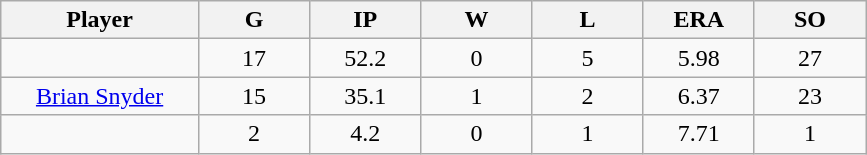<table class="wikitable sortable">
<tr>
<th bgcolor="#DDDDFF" width="16%">Player</th>
<th bgcolor="#DDDDFF" width="9%">G</th>
<th bgcolor="#DDDDFF" width="9%">IP</th>
<th bgcolor="#DDDDFF" width="9%">W</th>
<th bgcolor="#DDDDFF" width="9%">L</th>
<th bgcolor="#DDDDFF" width="9%">ERA</th>
<th bgcolor="#DDDDFF" width="9%">SO</th>
</tr>
<tr align="center">
<td></td>
<td>17</td>
<td>52.2</td>
<td>0</td>
<td>5</td>
<td>5.98</td>
<td>27</td>
</tr>
<tr align="center">
<td><a href='#'>Brian Snyder</a></td>
<td>15</td>
<td>35.1</td>
<td>1</td>
<td>2</td>
<td>6.37</td>
<td>23</td>
</tr>
<tr align=center>
<td></td>
<td>2</td>
<td>4.2</td>
<td>0</td>
<td>1</td>
<td>7.71</td>
<td>1</td>
</tr>
</table>
